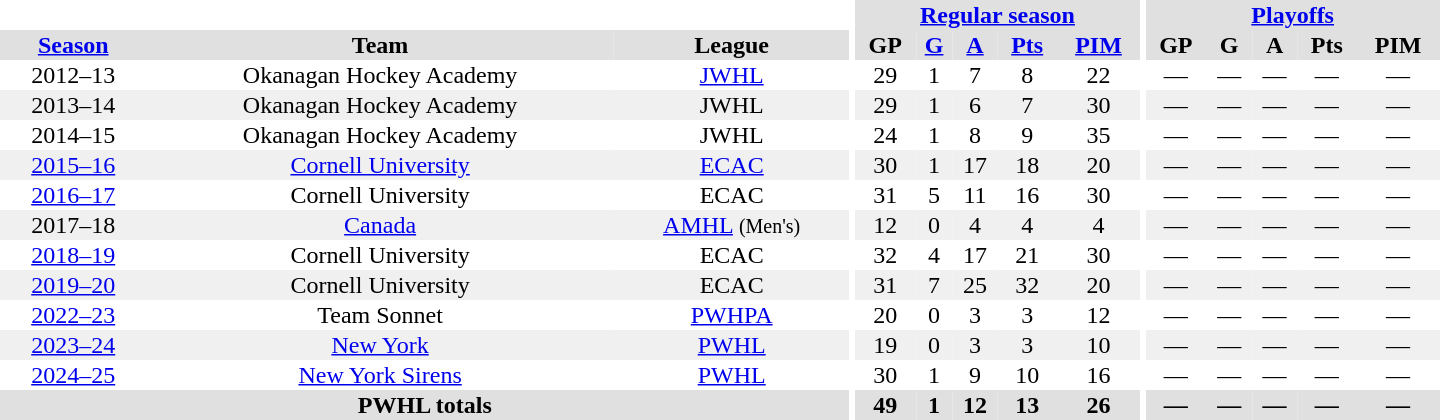<table border="0" cellpadding="1" cellspacing="0" style="text-align:center; width:60em;">
<tr bgcolor="#e0e0e0">
<th colspan="3" bgcolor="#ffffff"></th>
<th rowspan="94" bgcolor="#ffffff"></th>
<th colspan="5"><a href='#'>Regular season</a></th>
<th rowspan="94" bgcolor="#ffffff"></th>
<th colspan="5"><a href='#'>Playoffs</a></th>
</tr>
<tr bgcolor="#e0e0e0">
<th><a href='#'>Season</a></th>
<th>Team</th>
<th>League</th>
<th>GP</th>
<th><a href='#'>G</a></th>
<th><a href='#'>A</a></th>
<th><a href='#'>Pts</a></th>
<th><a href='#'>PIM</a></th>
<th>GP</th>
<th>G</th>
<th>A</th>
<th>Pts</th>
<th>PIM</th>
</tr>
<tr>
<td>2012–13</td>
<td>Okanagan Hockey Academy</td>
<td><a href='#'>JWHL</a></td>
<td>29</td>
<td>1</td>
<td>7</td>
<td>8</td>
<td>22</td>
<td>—</td>
<td>—</td>
<td>—</td>
<td>—</td>
<td>—</td>
</tr>
<tr bgcolor="f0f0f0">
<td>2013–14</td>
<td>Okanagan Hockey Academy</td>
<td>JWHL</td>
<td>29</td>
<td>1</td>
<td>6</td>
<td>7</td>
<td>30</td>
<td>—</td>
<td>—</td>
<td>—</td>
<td>—</td>
<td>—</td>
</tr>
<tr>
<td>2014–15</td>
<td>Okanagan Hockey Academy</td>
<td>JWHL</td>
<td>24</td>
<td>1</td>
<td>8</td>
<td>9</td>
<td>35</td>
<td>—</td>
<td>—</td>
<td>—</td>
<td>—</td>
<td>—</td>
</tr>
<tr bgcolor="#f0f0f0">
<td><a href='#'>2015–16</a></td>
<td><a href='#'>Cornell University</a></td>
<td><a href='#'>ECAC</a></td>
<td>30</td>
<td>1</td>
<td>17</td>
<td>18</td>
<td>20</td>
<td>—</td>
<td>—</td>
<td>—</td>
<td>—</td>
<td>—</td>
</tr>
<tr>
<td><a href='#'>2016–17</a></td>
<td>Cornell University</td>
<td>ECAC</td>
<td>31</td>
<td>5</td>
<td>11</td>
<td>16</td>
<td>30</td>
<td>—</td>
<td>—</td>
<td>—</td>
<td>—</td>
<td>—</td>
</tr>
<tr bgcolor="#f0f0f0">
<td>2017–18</td>
<td><a href='#'>Canada</a></td>
<td><a href='#'>AMHL</a> <small>(Men's)</small></td>
<td>12</td>
<td>0</td>
<td>4</td>
<td>4</td>
<td>4</td>
<td>—</td>
<td>—</td>
<td>—</td>
<td>—</td>
<td>—</td>
</tr>
<tr>
<td><a href='#'>2018–19</a></td>
<td>Cornell University</td>
<td>ECAC</td>
<td>32</td>
<td>4</td>
<td>17</td>
<td>21</td>
<td>30</td>
<td>—</td>
<td>—</td>
<td>—</td>
<td>—</td>
<td>—</td>
</tr>
<tr bgcolor="#f0f0f0">
<td><a href='#'>2019–20</a></td>
<td>Cornell University</td>
<td>ECAC</td>
<td>31</td>
<td>7</td>
<td>25</td>
<td>32</td>
<td>20</td>
<td>—</td>
<td>—</td>
<td>—</td>
<td>—</td>
<td>—</td>
</tr>
<tr>
<td><a href='#'>2022–23</a></td>
<td>Team Sonnet</td>
<td><a href='#'>PWHPA</a></td>
<td>20</td>
<td>0</td>
<td>3</td>
<td>3</td>
<td>12</td>
<td>—</td>
<td>—</td>
<td>—</td>
<td>—</td>
<td>—</td>
</tr>
<tr bgcolor="f0f0f0">
<td><a href='#'>2023–24</a></td>
<td><a href='#'>New York</a></td>
<td><a href='#'>PWHL</a></td>
<td>19</td>
<td>0</td>
<td>3</td>
<td>3</td>
<td>10</td>
<td>—</td>
<td>—</td>
<td>—</td>
<td>—</td>
<td>—</td>
</tr>
<tr>
<td><a href='#'>2024–25</a></td>
<td><a href='#'>New York Sirens</a></td>
<td><a href='#'>PWHL</a></td>
<td>30</td>
<td>1</td>
<td>9</td>
<td>10</td>
<td>16</td>
<td>—</td>
<td>—</td>
<td>—</td>
<td>—</td>
<td>—</td>
</tr>
<tr align="center" bgcolor="#e0e0e0">
<th colspan="3">PWHL totals</th>
<th>49</th>
<th>1</th>
<th>12</th>
<th>13</th>
<th>26</th>
<th>—</th>
<th>—</th>
<th>—</th>
<th>—</th>
<th>—</th>
</tr>
</table>
